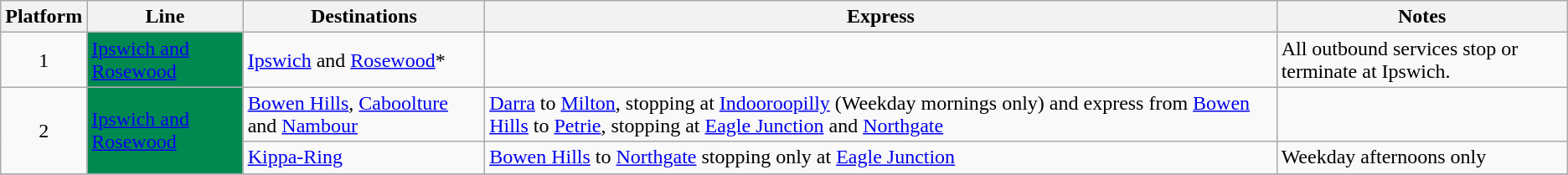<table class="wikitable" style="float: none; margin: 0.5em; ">
<tr>
<th>Platform</th>
<th>Line</th>
<th>Destinations</th>
<th>Express</th>
<th>Notes</th>
</tr>
<tr>
<td style="text-align:center;">1</td>
<td style=background:#008851><a href='#'><span>Ipswich and Rosewood</span></a></td>
<td><a href='#'>Ipswich</a> and <a href='#'>Rosewood</a>*</td>
<td></td>
<td>All outbound services stop or terminate at Ipswich.</td>
</tr>
<tr>
<td rowspan="2" style="text-align:center;">2</td>
<td rowspan="2" style=background:#008851><a href='#'><span>Ipswich and Rosewood</span></a></td>
<td><a href='#'>Bowen Hills</a>, <a href='#'>Caboolture</a> and <a href='#'>Nambour</a></td>
<td><a href='#'>Darra</a> to <a href='#'>Milton</a>, stopping at <a href='#'>Indooroopilly</a> (Weekday mornings only) and express from <a href='#'>Bowen Hills</a> to <a href='#'>Petrie</a>, stopping at <a href='#'>Eagle Junction</a> and <a href='#'>Northgate</a></td>
<td></td>
</tr>
<tr>
<td><a href='#'>Kippa-Ring</a></td>
<td><a href='#'>Bowen Hills</a> to <a href='#'>Northgate</a> stopping only at <a href='#'>Eagle Junction</a></td>
<td>Weekday afternoons only</td>
</tr>
<tr>
</tr>
</table>
